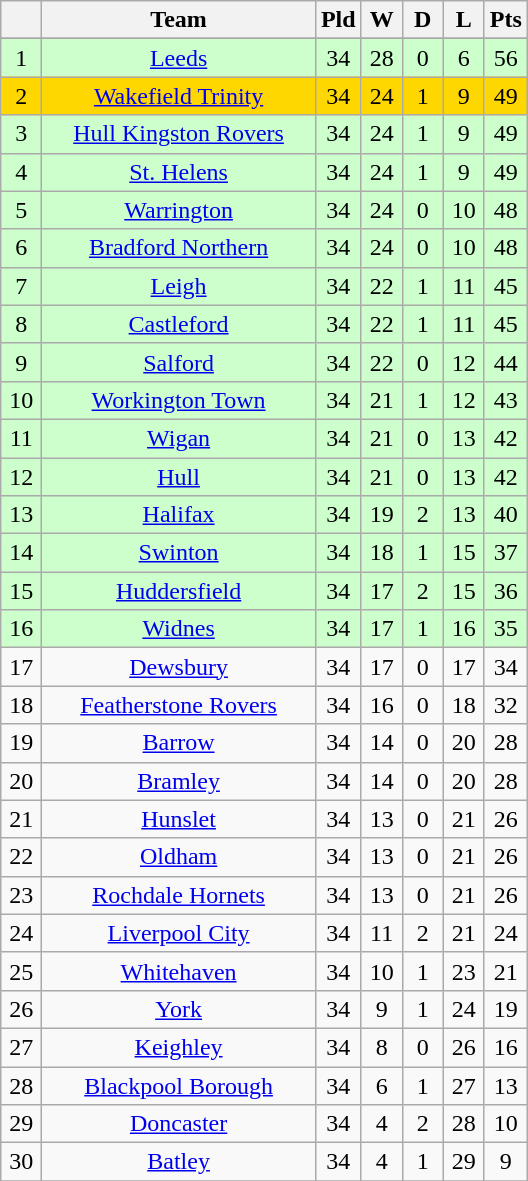<table class="wikitable" style="text-align:center;">
<tr>
<th width=20 abbr="Position"></th>
<th width=175>Team</th>
<th width=20 abbr="Played">Pld</th>
<th width=20 abbr="Won">W</th>
<th width=20 abbr="Drawn">D</th>
<th width=20 abbr="Lost">L</th>
<th width=20 abbr="Points">Pts</th>
</tr>
<tr>
</tr>
<tr align=center style="background:#ccffcc;color:">
<td>1</td>
<td><a href='#'>Leeds</a></td>
<td>34</td>
<td>28</td>
<td>0</td>
<td>6</td>
<td>56</td>
</tr>
<tr align=center style="background:#FFD700;">
<td>2</td>
<td><a href='#'>Wakefield Trinity</a></td>
<td>34</td>
<td>24</td>
<td>1</td>
<td>9</td>
<td>49</td>
</tr>
<tr align=center style="background:#ccffcc;color:">
<td>3</td>
<td><a href='#'>Hull Kingston Rovers</a></td>
<td>34</td>
<td>24</td>
<td>1</td>
<td>9</td>
<td>49</td>
</tr>
<tr align=center style="background:#ccffcc;color:">
<td>4</td>
<td><a href='#'>St. Helens</a></td>
<td>34</td>
<td>24</td>
<td>1</td>
<td>9</td>
<td>49</td>
</tr>
<tr align=center style="background:#ccffcc;color:">
<td>5</td>
<td><a href='#'>Warrington</a></td>
<td>34</td>
<td>24</td>
<td>0</td>
<td>10</td>
<td>48</td>
</tr>
<tr align=center style="background:#ccffcc;color:">
<td>6</td>
<td><a href='#'>Bradford Northern</a></td>
<td>34</td>
<td>24</td>
<td>0</td>
<td>10</td>
<td>48</td>
</tr>
<tr align=center style="background:#ccffcc;color:">
<td>7</td>
<td><a href='#'>Leigh</a></td>
<td>34</td>
<td>22</td>
<td>1</td>
<td>11</td>
<td>45</td>
</tr>
<tr align=center style="background:#ccffcc;color:">
<td>8</td>
<td><a href='#'>Castleford</a></td>
<td>34</td>
<td>22</td>
<td>1</td>
<td>11</td>
<td>45</td>
</tr>
<tr align=center style="background:#ccffcc;color:">
<td>9</td>
<td><a href='#'>Salford</a></td>
<td>34</td>
<td>22</td>
<td>0</td>
<td>12</td>
<td>44</td>
</tr>
<tr align=center style="background:#ccffcc;color:">
<td>10</td>
<td><a href='#'>Workington Town</a></td>
<td>34</td>
<td>21</td>
<td>1</td>
<td>12</td>
<td>43</td>
</tr>
<tr align=center style="background:#ccffcc;color:">
<td>11</td>
<td><a href='#'>Wigan</a></td>
<td>34</td>
<td>21</td>
<td>0</td>
<td>13</td>
<td>42</td>
</tr>
<tr align=center style="background:#ccffcc;color:">
<td>12</td>
<td><a href='#'>Hull</a></td>
<td>34</td>
<td>21</td>
<td>0</td>
<td>13</td>
<td>42</td>
</tr>
<tr align=center style="background:#ccffcc;color:">
<td>13</td>
<td><a href='#'>Halifax</a></td>
<td>34</td>
<td>19</td>
<td>2</td>
<td>13</td>
<td>40</td>
</tr>
<tr align=center style="background:#ccffcc;color:">
<td>14</td>
<td><a href='#'>Swinton</a></td>
<td>34</td>
<td>18</td>
<td>1</td>
<td>15</td>
<td>37</td>
</tr>
<tr align=center style="background:#ccffcc;color:">
<td>15</td>
<td><a href='#'>Huddersfield</a></td>
<td>34</td>
<td>17</td>
<td>2</td>
<td>15</td>
<td>36</td>
</tr>
<tr align=center style="background:#ccffcc;color:">
<td>16</td>
<td><a href='#'>Widnes</a></td>
<td>34</td>
<td>17</td>
<td>1</td>
<td>16</td>
<td>35</td>
</tr>
<tr align=center style="background:">
<td>17</td>
<td><a href='#'>Dewsbury</a></td>
<td>34</td>
<td>17</td>
<td>0</td>
<td>17</td>
<td>34</td>
</tr>
<tr align=center style="background:">
<td>18</td>
<td><a href='#'>Featherstone Rovers</a></td>
<td>34</td>
<td>16</td>
<td>0</td>
<td>18</td>
<td>32</td>
</tr>
<tr align=center style="background:">
<td>19</td>
<td><a href='#'>Barrow</a></td>
<td>34</td>
<td>14</td>
<td>0</td>
<td>20</td>
<td>28</td>
</tr>
<tr align=center style="background:">
<td>20</td>
<td><a href='#'>Bramley</a></td>
<td>34</td>
<td>14</td>
<td>0</td>
<td>20</td>
<td>28</td>
</tr>
<tr align=center style="background:">
<td>21</td>
<td><a href='#'>Hunslet</a></td>
<td>34</td>
<td>13</td>
<td>0</td>
<td>21</td>
<td>26</td>
</tr>
<tr align=center style="background:">
<td>22</td>
<td><a href='#'>Oldham</a></td>
<td>34</td>
<td>13</td>
<td>0</td>
<td>21</td>
<td>26</td>
</tr>
<tr align=center style="background:">
<td>23</td>
<td><a href='#'>Rochdale Hornets</a></td>
<td>34</td>
<td>13</td>
<td>0</td>
<td>21</td>
<td>26</td>
</tr>
<tr align=center style="background:">
<td>24</td>
<td><a href='#'>Liverpool City</a></td>
<td>34</td>
<td>11</td>
<td>2</td>
<td>21</td>
<td>24</td>
</tr>
<tr align=center style="background:">
<td>25</td>
<td><a href='#'>Whitehaven</a></td>
<td>34</td>
<td>10</td>
<td>1</td>
<td>23</td>
<td>21</td>
</tr>
<tr align=center style="background:">
<td>26</td>
<td><a href='#'>York</a></td>
<td>34</td>
<td>9</td>
<td>1</td>
<td>24</td>
<td>19</td>
</tr>
<tr align=center style="background:">
<td>27</td>
<td><a href='#'>Keighley</a></td>
<td>34</td>
<td>8</td>
<td>0</td>
<td>26</td>
<td>16</td>
</tr>
<tr align=center style="background:">
<td>28</td>
<td><a href='#'>Blackpool Borough</a></td>
<td>34</td>
<td>6</td>
<td>1</td>
<td>27</td>
<td>13</td>
</tr>
<tr align=center style="background:">
<td>29</td>
<td><a href='#'>Doncaster</a></td>
<td>34</td>
<td>4</td>
<td>2</td>
<td>28</td>
<td>10</td>
</tr>
<tr align=center style="background:">
<td>30</td>
<td><a href='#'>Batley</a></td>
<td>34</td>
<td>4</td>
<td>1</td>
<td>29</td>
<td>9</td>
</tr>
<tr>
</tr>
</table>
